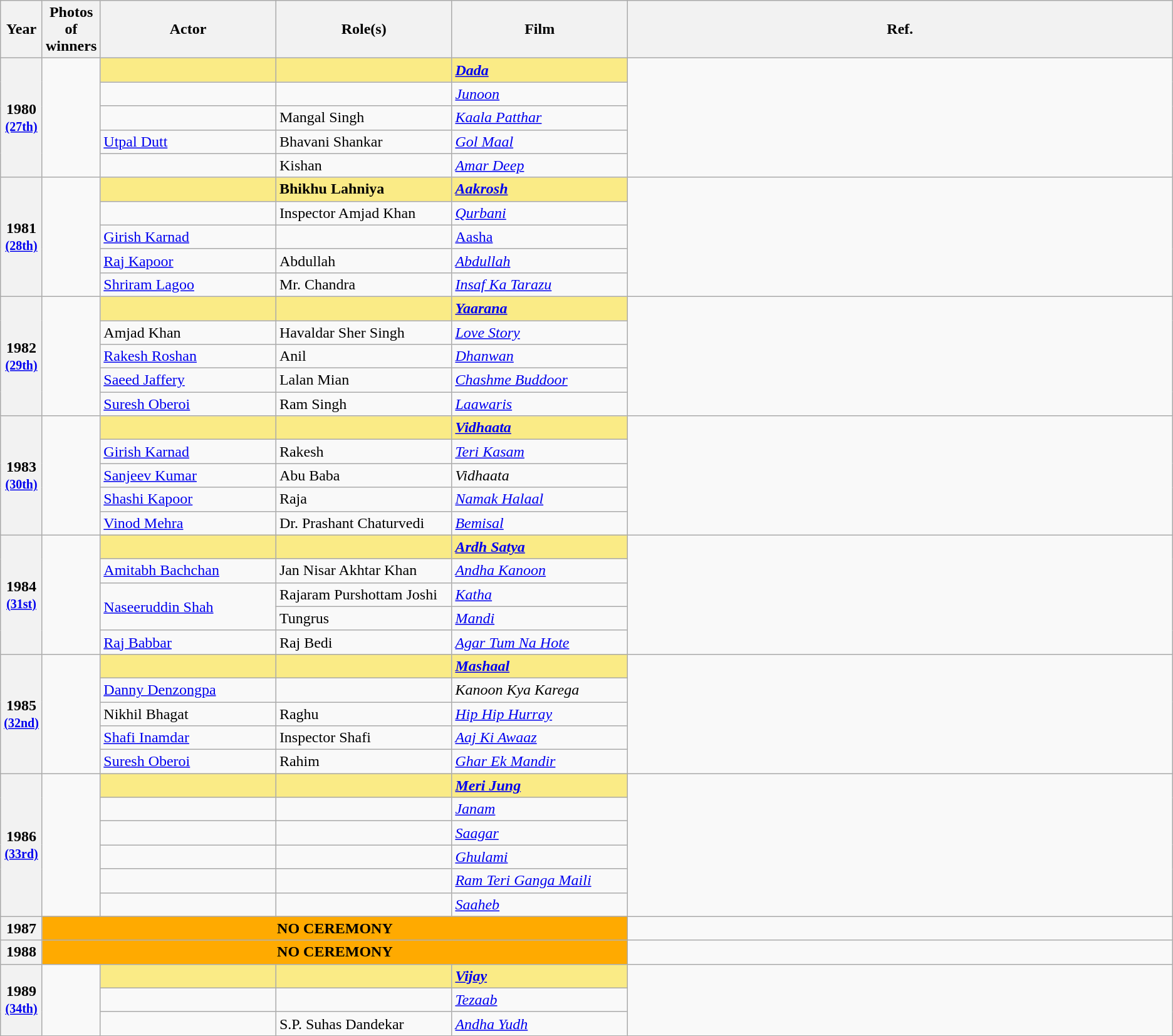<table class="wikitable sortable" style="text-align:left;">
<tr>
<th scope="col" style="width:3%; text-align:center;">Year</th>
<th scope="col" style="width:3%;text-align:center;">Photos of winners</th>
<th scope="col" style="width:15%;text-align:center;">Actor</th>
<th scope="col" style="width:15%;text-align:center;">Role(s)</th>
<th scope="col" style="width:15%;text-align:center;">Film</th>
<th>Ref.</th>
</tr>
<tr>
<th scope="row" rowspan=5 style="text-align:center">1980  <br><small><a href='#'>(27th)</a> </small></th>
<td rowspan=5 style="text-align:center"></td>
<td style="background:#FAEB86;"><strong></strong> </td>
<td style="background:#FAEB86;"><strong></strong></td>
<td style="background:#FAEB86;"><strong><em><a href='#'>Dada</a></em></strong></td>
<td rowspan="5"></td>
</tr>
<tr>
<td></td>
<td></td>
<td><em><a href='#'>Junoon</a></em></td>
</tr>
<tr>
<td></td>
<td>Mangal Singh</td>
<td><em><a href='#'>Kaala Patthar</a></em></td>
</tr>
<tr>
<td><a href='#'>Utpal Dutt</a></td>
<td>Bhavani Shankar</td>
<td><em><a href='#'>Gol Maal</a></em></td>
</tr>
<tr>
<td></td>
<td>Kishan</td>
<td><em><a href='#'>Amar Deep</a></em></td>
</tr>
<tr>
<th scope="row" rowspan=5 style="text-align:center">1981  <br><small><a href='#'>(28th)</a> </small></th>
<td rowspan=5 style="text-align:center"></td>
<td style="background:#FAEB86;"><strong></strong> </td>
<td style="background:#FAEB86;"><strong>Bhikhu Lahniya</strong></td>
<td style="background:#FAEB86;"><strong><em><a href='#'>Aakrosh</a></em></strong></td>
<td rowspan="5"></td>
</tr>
<tr>
<td></td>
<td>Inspector Amjad Khan</td>
<td><em><a href='#'>Qurbani</a></em></td>
</tr>
<tr>
<td><a href='#'>Girish Karnad</a></td>
<td></td>
<td><a href='#'>Aasha</a></td>
</tr>
<tr>
<td><a href='#'>Raj Kapoor</a></td>
<td>Abdullah</td>
<td><em><a href='#'>Abdullah</a></em></td>
</tr>
<tr>
<td><a href='#'>Shriram Lagoo</a></td>
<td>Mr. Chandra</td>
<td><em><a href='#'>Insaf Ka Tarazu</a></em></td>
</tr>
<tr>
<th scope="row" rowspan=5 style="text-align:center">1982 <br><small><a href='#'>(29th)</a> </small></th>
<td rowspan=5 style="text-align:center"></td>
<td style="background:#FAEB86;"><strong></strong> </td>
<td style="background:#FAEB86;"><strong></strong></td>
<td style="background:#FAEB86;"><strong><em><a href='#'>Yaarana</a></em></strong></td>
<td rowspan="5"></td>
</tr>
<tr>
<td>Amjad Khan</td>
<td>Havaldar Sher Singh</td>
<td><em><a href='#'>Love Story</a></em></td>
</tr>
<tr>
<td><a href='#'>Rakesh Roshan</a></td>
<td>Anil</td>
<td><em><a href='#'>Dhanwan</a></em></td>
</tr>
<tr>
<td><a href='#'>Saeed Jaffery</a></td>
<td>Lalan Mian</td>
<td><em><a href='#'>Chashme Buddoor</a></em></td>
</tr>
<tr>
<td><a href='#'>Suresh Oberoi</a></td>
<td>Ram Singh</td>
<td><em><a href='#'>Laawaris</a></em></td>
</tr>
<tr>
<th scope="row" rowspan=5 style="text-align:center">1983 <br><small><a href='#'>(30th)</a> </small></th>
<td rowspan=5 style="text-align:center"></td>
<td style="background:#FAEB86;"><strong></strong> </td>
<td style="background:#FAEB86;"><strong></strong></td>
<td style="background:#FAEB86;"><strong><em><a href='#'>Vidhaata</a></em></strong></td>
<td rowspan="5"></td>
</tr>
<tr>
<td><a href='#'>Girish Karnad</a></td>
<td>Rakesh</td>
<td><em><a href='#'>Teri Kasam</a></em></td>
</tr>
<tr>
<td><a href='#'>Sanjeev Kumar</a></td>
<td>Abu Baba</td>
<td><em>Vidhaata</em></td>
</tr>
<tr>
<td><a href='#'>Shashi Kapoor</a></td>
<td>Raja</td>
<td><em><a href='#'>Namak Halaal</a></em></td>
</tr>
<tr>
<td><a href='#'>Vinod Mehra</a></td>
<td>Dr. Prashant Chaturvedi</td>
<td><em><a href='#'>Bemisal</a></em></td>
</tr>
<tr>
<th scope="row" rowspan=5 style="text-align:center">1984 <br><small><a href='#'>(31st)</a> </small></th>
<td rowspan=5 style="text-align:center"></td>
<td style="background:#FAEB86;"><strong></strong> </td>
<td style="background:#FAEB86;"><strong></strong></td>
<td style="background:#FAEB86;"><strong><em><a href='#'>Ardh Satya</a></em></strong></td>
<td rowspan="5"></td>
</tr>
<tr>
<td><a href='#'>Amitabh Bachchan</a></td>
<td>Jan Nisar Akhtar Khan</td>
<td><em><a href='#'>Andha Kanoon</a></em></td>
</tr>
<tr>
<td rowspan=2><a href='#'>Naseeruddin Shah</a></td>
<td>Rajaram Purshottam Joshi</td>
<td><em><a href='#'>Katha</a></em></td>
</tr>
<tr>
<td>Tungrus</td>
<td><em><a href='#'>Mandi</a></em></td>
</tr>
<tr>
<td><a href='#'>Raj Babbar</a></td>
<td>Raj Bedi</td>
<td><em><a href='#'>Agar Tum Na Hote</a></em></td>
</tr>
<tr>
<th scope="row" rowspan=5 style="text-align:center">1985 <br><small><a href='#'>(32nd)</a> </small></th>
<td rowspan=5 style="text-align:center"></td>
<td style="background:#FAEB86;"><strong></strong> </td>
<td style="background:#FAEB86;"><strong></strong></td>
<td style="background:#FAEB86;"><strong><em><a href='#'>Mashaal</a></em></strong></td>
<td rowspan="5"></td>
</tr>
<tr>
<td><a href='#'>Danny Denzongpa</a></td>
<td></td>
<td><em>Kanoon Kya Karega</em></td>
</tr>
<tr>
<td>Nikhil Bhagat</td>
<td>Raghu</td>
<td><em><a href='#'>Hip Hip Hurray</a></em></td>
</tr>
<tr>
<td><a href='#'>Shafi Inamdar</a></td>
<td>Inspector Shafi</td>
<td><em><a href='#'>Aaj Ki Awaaz</a></em></td>
</tr>
<tr>
<td><a href='#'>Suresh Oberoi</a></td>
<td>Rahim</td>
<td><em><a href='#'>Ghar Ek Mandir</a></em></td>
</tr>
<tr>
<th scope="row" rowspan=6 style="text-align:center">1986 <br><small><a href='#'>(33rd)</a> </small></th>
<td rowspan=6 style="text-align:center"></td>
<td style="background:#FAEB86;"><strong></strong> </td>
<td style="background:#FAEB86;"><strong></strong></td>
<td style="background:#FAEB86;"><strong><em><a href='#'>Meri Jung</a></em></strong></td>
<td rowspan="6"></td>
</tr>
<tr>
<td></td>
<td></td>
<td><em><a href='#'>Janam</a></em></td>
</tr>
<tr>
<td></td>
<td></td>
<td><em><a href='#'>Saagar</a></em></td>
</tr>
<tr>
<td></td>
<td></td>
<td><em><a href='#'>Ghulami</a></em></td>
</tr>
<tr>
<td></td>
<td></td>
<td><em><a href='#'>Ram Teri Ganga Maili</a></em></td>
</tr>
<tr>
<td></td>
<td></td>
<td><em><a href='#'>Saaheb</a></em></td>
</tr>
<tr>
<th rowspan="1" scope="row" style="text-align:center">1987</th>
<td colspan="4" style="background:#FFAA00; text-align:center"><strong>NO CEREMONY</strong></td>
<td></td>
</tr>
<tr>
<th rowspan="1" scope="row" style="text-align:center">1988</th>
<td colspan="4" style="background:#FFAA00; text-align:center"><strong>NO CEREMONY</strong></td>
<td></td>
</tr>
<tr>
<th rowspan="3" scope="row" style="text-align:center">1989 <br><small><a href='#'>(34th)</a> </small></th>
<td rowspan="3" style="text-align:center"></td>
<td style="background:#FAEB86;"><strong></strong> </td>
<td style="background:#FAEB86;"><strong></strong></td>
<td style="background:#FAEB86;"><strong><em><a href='#'>Vijay</a></em></strong></td>
<td rowspan="3"></td>
</tr>
<tr>
<td></td>
<td></td>
<td><em><a href='#'>Tezaab</a></em></td>
</tr>
<tr>
<td></td>
<td>S.P. Suhas Dandekar</td>
<td><em><a href='#'>Andha Yudh</a></em></td>
</tr>
</table>
